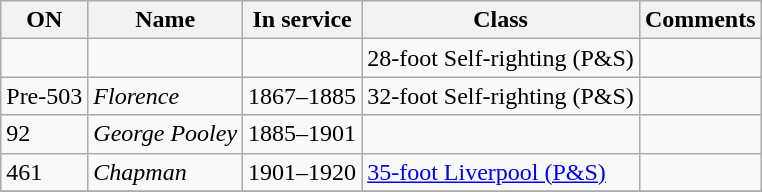<table class="wikitable">
<tr>
<th>ON</th>
<th>Name</th>
<th>In service</th>
<th>Class</th>
<th>Comments</th>
</tr>
<tr>
<td></td>
<td></td>
<td></td>
<td>28-foot Self-righting (P&S)</td>
<td></td>
</tr>
<tr>
<td>Pre-503</td>
<td><em>Florence</em></td>
<td>1867–1885</td>
<td>32-foot Self-righting (P&S)</td>
<td></td>
</tr>
<tr>
<td>92</td>
<td><em>George Pooley</em></td>
<td>1885–1901</td>
<td></td>
<td></td>
</tr>
<tr>
<td>461</td>
<td><em>Chapman</em></td>
<td>1901–1920</td>
<td><a href='#'>35-foot Liverpool (P&S)</a></td>
<td></td>
</tr>
<tr>
</tr>
</table>
